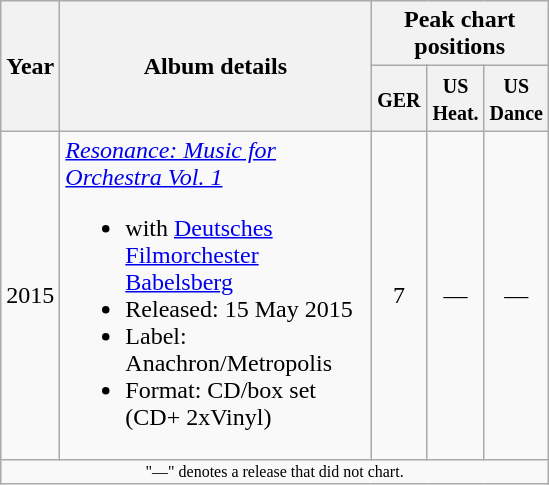<table class="wikitable">
<tr>
<th rowspan="2">Year</th>
<th rowspan="2" width="200">Album details</th>
<th colspan="3">Peak chart positions</th>
</tr>
<tr>
<th width="30"><small>GER</small><br></th>
<th width="30"><small>US<br>Heat.</small><br></th>
<th width="30"><small>US<br>Dance</small><br></th>
</tr>
<tr>
<td>2015</td>
<td><em><a href='#'>Resonance: Music for Orchestra Vol. 1</a></em><br><ul><li>with <a href='#'>Deutsches Filmorchester Babelsberg</a></li><li>Released: 15 May 2015</li><li>Label: Anachron/Metropolis</li><li>Format: CD/box set (CD+ 2xVinyl)</li></ul></td>
<td align="center">7</td>
<td align="center">—</td>
<td align="center">—</td>
</tr>
<tr>
<td align="center" colspan="10" style="font-size: 8pt">"—" denotes a release that did not chart.</td>
</tr>
</table>
